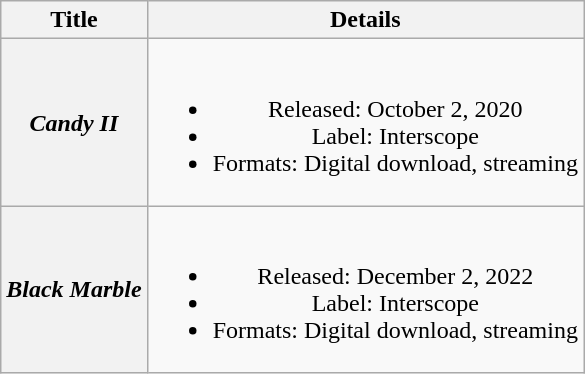<table class="wikitable plainrowheaders" style="text-align:center;">
<tr>
<th scope="col">Title</th>
<th scope="col">Details</th>
</tr>
<tr>
<th scope="row"><em>Candy II</em></th>
<td><br><ul><li>Released: October 2, 2020</li><li>Label: Interscope</li><li>Formats: Digital download, streaming</li></ul></td>
</tr>
<tr>
<th scope="row"><em>Black Marble</em></th>
<td><br><ul><li>Released: December 2, 2022</li><li>Label: Interscope</li><li>Formats: Digital download, streaming</li></ul></td>
</tr>
</table>
